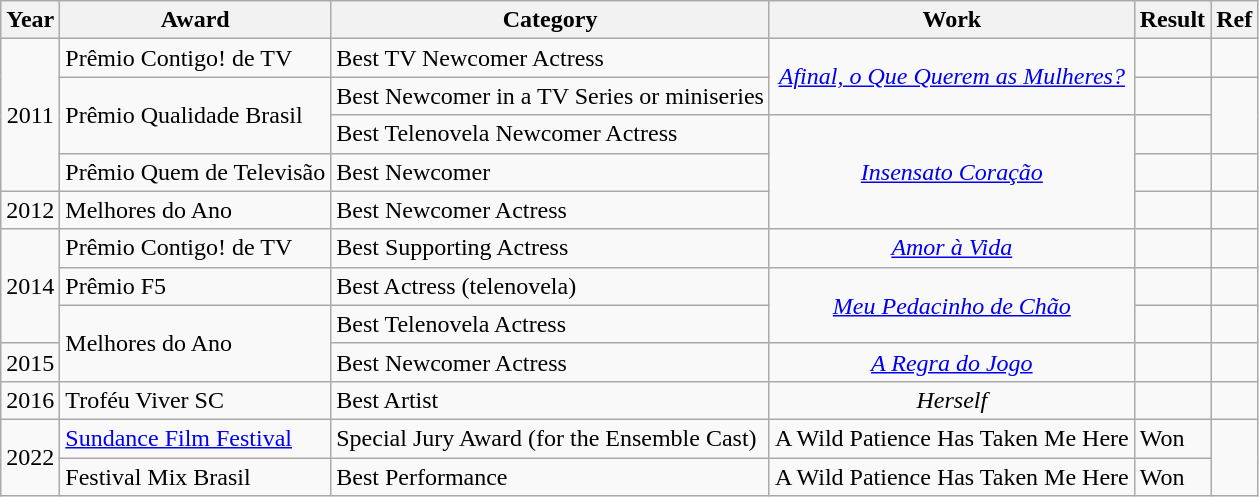<table class="wikitable">
<tr>
<th>Year</th>
<th>Award</th>
<th>Category</th>
<th>Work</th>
<th>Result</th>
<th>Ref</th>
</tr>
<tr>
<td rowspan=4 style="text-align:center;">2011</td>
<td>Prêmio Contigo! de TV</td>
<td>Best TV Newcomer Actress</td>
<td rowspan=2 style="text-align:center;"><em><a href='#'>Afinal, o Que Querem as Mulheres?</a></em></td>
<td></td>
<td></td>
</tr>
<tr>
<td rowspan=2>Prêmio Qualidade Brasil</td>
<td>Best Newcomer in a TV Series or miniseries</td>
<td></td>
<td rowspan=2></td>
</tr>
<tr>
<td>Best Telenovela Newcomer Actress</td>
<td rowspan=3 style="text-align:center;"><em><a href='#'>Insensato Coração</a></em></td>
<td></td>
</tr>
<tr>
<td>Prêmio Quem de Televisão</td>
<td>Best Newcomer</td>
<td></td>
<td></td>
</tr>
<tr>
<td>2012</td>
<td>Melhores do Ano</td>
<td>Best Newcomer Actress</td>
<td></td>
<td></td>
</tr>
<tr>
<td rowspan=3>2014</td>
<td>Prêmio Contigo! de TV</td>
<td>Best Supporting Actress</td>
<td style="text-align:center;"><em><a href='#'>Amor à Vida</a></em></td>
<td></td>
<td></td>
</tr>
<tr>
<td>Prêmio F5</td>
<td>Best Actress (telenovela)</td>
<td rowspan=2 style="text-align:center;"><em><a href='#'>Meu Pedacinho de Chão</a></em></td>
<td></td>
<td></td>
</tr>
<tr>
<td rowspan=2>Melhores do Ano</td>
<td>Best Telenovela Actress</td>
<td></td>
<td></td>
</tr>
<tr>
<td>2015</td>
<td>Best Newcomer Actress</td>
<td style="text-align:center;"><em><a href='#'>A Regra do Jogo</a></em></td>
<td></td>
<td></td>
</tr>
<tr>
<td>2016</td>
<td>Troféu Viver SC</td>
<td>Best Artist</td>
<td style="text-align:center;"><em>Herself</em></td>
<td></td>
<td></td>
</tr>
<tr>
<td rowspan="2">2022</td>
<td><a href='#'>Sundance Film Festival</a></td>
<td>Special Jury Award (for the Ensemble Cast)</td>
<td>A Wild Patience Has Taken Me Here</td>
<td>Won</td>
</tr>
<tr>
<td>Festival Mix Brasil</td>
<td>Best Performance</td>
<td>A Wild Patience Has Taken Me Here</td>
<td>Won</td>
</tr>
</table>
